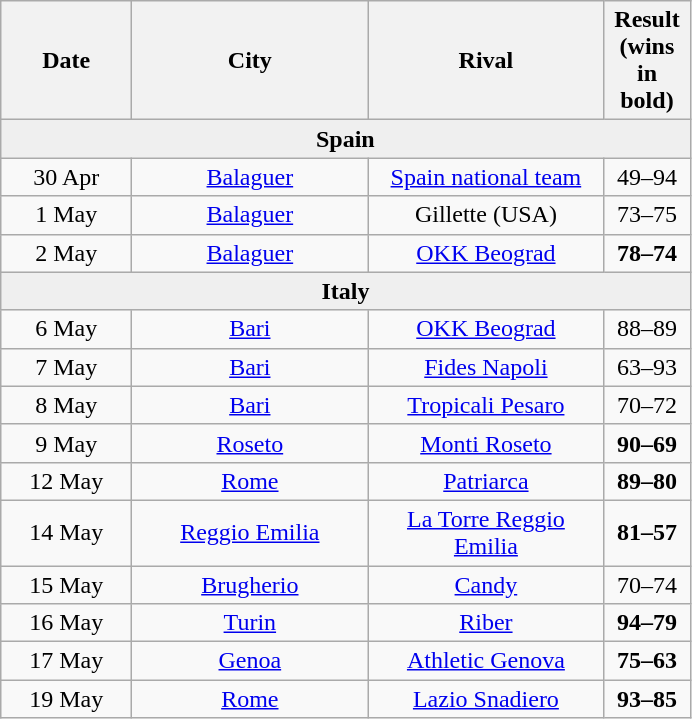<table class="wikitable sortable mw-collapsible autocollapse" style="text-align:center" width="">
<tr>
<th width=80px>Date</th>
<th width=150px>City</th>
<th width=150px>Rival</th>
<th width=50px>Result (wins in bold)</th>
</tr>
<tr>
<td colspan=4 style="background:#efefef"><strong>Spain</strong></td>
</tr>
<tr>
<td>30 Apr</td>
<td><a href='#'>Balaguer</a></td>
<td><a href='#'>Spain national team</a></td>
<td>49–94</td>
</tr>
<tr>
<td>1 May</td>
<td><a href='#'>Balaguer</a></td>
<td>Gillette (USA)</td>
<td>73–75</td>
</tr>
<tr>
<td>2 May</td>
<td><a href='#'>Balaguer</a></td>
<td><a href='#'>OKK Beograd</a></td>
<td><strong>78–74</strong></td>
</tr>
<tr>
<td colspan=4 style="background:#efefef"><strong>Italy</strong></td>
</tr>
<tr>
<td>6 May</td>
<td><a href='#'>Bari</a></td>
<td><a href='#'>OKK Beograd</a></td>
<td>88–89</td>
</tr>
<tr>
<td>7 May</td>
<td><a href='#'>Bari</a></td>
<td><a href='#'>Fides Napoli</a></td>
<td>63–93</td>
</tr>
<tr>
<td>8 May</td>
<td><a href='#'>Bari</a></td>
<td><a href='#'>Tropicali Pesaro</a></td>
<td>70–72</td>
</tr>
<tr>
<td>9 May</td>
<td><a href='#'>Roseto</a></td>
<td><a href='#'>Monti Roseto</a></td>
<td><strong>90–69</strong></td>
</tr>
<tr>
<td>12 May</td>
<td><a href='#'>Rome</a></td>
<td><a href='#'>Patriarca</a></td>
<td><strong>89–80</strong></td>
</tr>
<tr>
<td>14 May</td>
<td><a href='#'>Reggio Emilia</a></td>
<td><a href='#'>La Torre Reggio Emilia</a></td>
<td><strong>81–57</strong></td>
</tr>
<tr>
<td>15 May</td>
<td><a href='#'>Brugherio</a></td>
<td><a href='#'>Candy</a></td>
<td>70–74</td>
</tr>
<tr>
<td>16 May</td>
<td><a href='#'>Turin</a></td>
<td><a href='#'>Riber</a></td>
<td><strong>94–79</strong></td>
</tr>
<tr>
<td>17 May</td>
<td><a href='#'>Genoa</a></td>
<td><a href='#'>Athletic Genova</a></td>
<td><strong>75–63</strong></td>
</tr>
<tr>
<td>19 May</td>
<td><a href='#'>Rome</a></td>
<td><a href='#'>Lazio Snadiero</a></td>
<td><strong>93–85</strong></td>
</tr>
</table>
